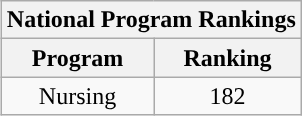<table class="wikitable sortable collapsible collapsed" style="float:right; clear:right; text-align:center">
<tr>
<th colspan=4>National Program Rankings</th>
</tr>
<tr>
<th>Program</th>
<th>Ranking</th>
</tr>
<tr>
<td>Nursing</td>
<td>182</td>
</tr>
</table>
